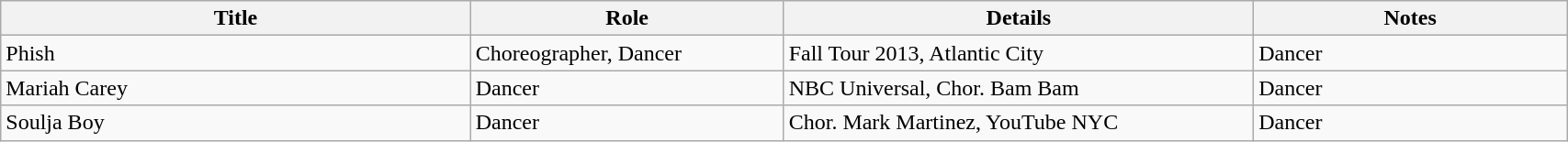<table class="wikitable" style="width: 90%;">
<tr>
<th style="width: 30%;">Title</th>
<th style="width: 20%;">Role</th>
<th style="width: 30%;">Details</th>
<th style="width: 20%;">Notes</th>
</tr>
<tr>
<td>Phish</td>
<td>Choreographer, Dancer</td>
<td>Fall Tour 2013, Atlantic City</td>
<td>Dancer</td>
</tr>
<tr>
<td>Mariah Carey</td>
<td>Dancer</td>
<td>NBC Universal, Chor. Bam Bam</td>
<td>Dancer</td>
</tr>
<tr>
<td>Soulja Boy</td>
<td>Dancer</td>
<td>Chor. Mark Martinez, YouTube NYC</td>
<td>Dancer</td>
</tr>
</table>
